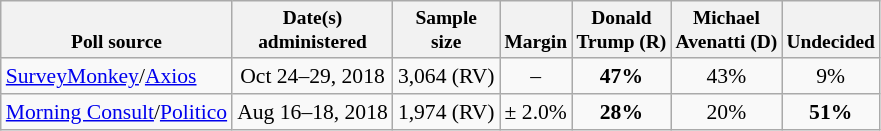<table class="wikitable sortable" style="font-size:90%;text-align:center;">
<tr valign=bottom style="font-size:90%;">
<th>Poll source</th>
<th>Date(s)<br>administered</th>
<th>Sample<br>size</th>
<th>Margin<br></th>
<th>Donald<br>Trump (R)</th>
<th>Michael<br>Avenatti (D)</th>
<th>Undecided</th>
</tr>
<tr>
<td style="text-align:left;"><a href='#'>SurveyMonkey</a>/<a href='#'>Axios</a></td>
<td>Oct 24–29, 2018</td>
<td>3,064 (RV)</td>
<td>–</td>
<td><strong>47%</strong></td>
<td>43%</td>
<td>9%</td>
</tr>
<tr>
<td style="text-align:left;"><a href='#'>Morning Consult</a>/<a href='#'>Politico</a></td>
<td>Aug 16–18, 2018</td>
<td>1,974 (RV)</td>
<td>± 2.0%</td>
<td><strong>28%</strong></td>
<td>20%</td>
<td><strong>51%</strong></td>
</tr>
</table>
